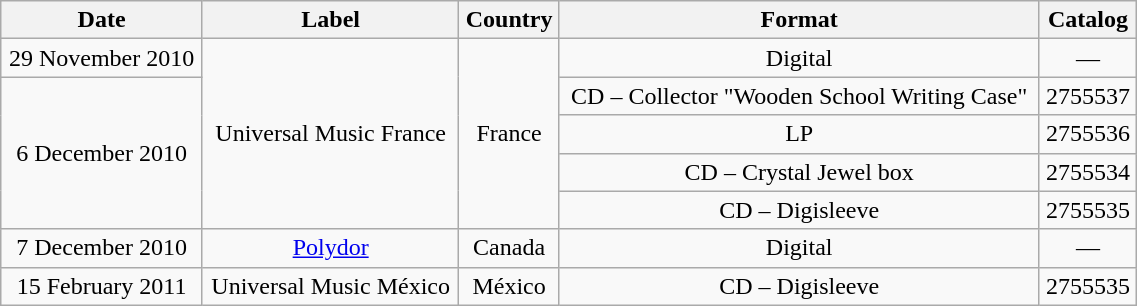<table class="wikitable" style="width:60%;">
<tr>
<th>Date</th>
<th>Label</th>
<th>Country</th>
<th>Format</th>
<th>Catalog</th>
</tr>
<tr>
<td align=center>29 November 2010</td>
<td rowspan="5" style="text-align:center;">Universal Music France</td>
<td rowspan="5" style="text-align:center;">France</td>
<td align=center>Digital</td>
<td align=center>—</td>
</tr>
<tr>
<td rowspan="4" style="text-align:center;">6 December 2010</td>
<td align=center>CD – Collector "Wooden School Writing Case"</td>
<td align=center>2755537</td>
</tr>
<tr>
<td align=center>LP</td>
<td align=center>2755536</td>
</tr>
<tr>
<td align=center>CD – Crystal Jewel box</td>
<td align=center>2755534</td>
</tr>
<tr>
<td align=center>CD – Digisleeve</td>
<td align=center>2755535</td>
</tr>
<tr>
<td align=center>7 December 2010</td>
<td align=center><a href='#'>Polydor</a></td>
<td align=center>Canada</td>
<td align=center>Digital</td>
<td align=center>—</td>
</tr>
<tr>
<td align=center>15 February 2011</td>
<td align=center>Universal Music México</td>
<td align=center>México</td>
<td align=center>CD – Digisleeve</td>
<td align=center>2755535</td>
</tr>
</table>
